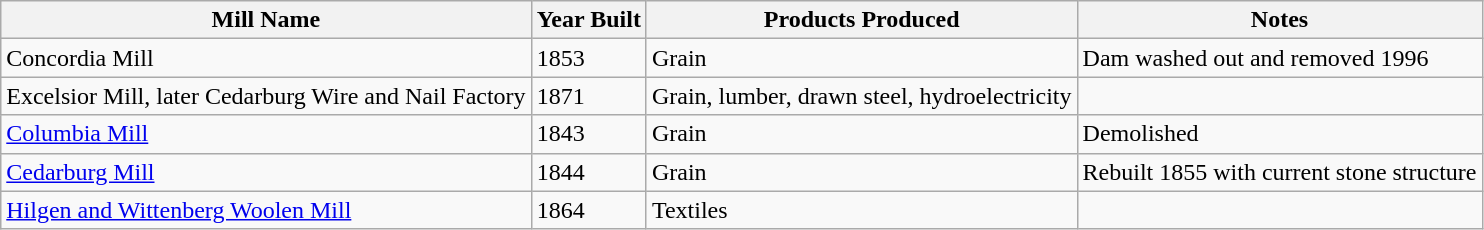<table class="wikitable">
<tr>
<th>Mill Name</th>
<th>Year Built</th>
<th>Products Produced</th>
<th>Notes</th>
</tr>
<tr>
<td>Concordia Mill</td>
<td>1853</td>
<td>Grain</td>
<td>Dam washed out and removed 1996</td>
</tr>
<tr>
<td>Excelsior Mill, later Cedarburg Wire and Nail Factory</td>
<td>1871</td>
<td>Grain, lumber, drawn steel, hydroelectricity</td>
<td></td>
</tr>
<tr>
<td><a href='#'>Columbia Mill</a></td>
<td>1843</td>
<td>Grain</td>
<td>Demolished</td>
</tr>
<tr>
<td><a href='#'>Cedarburg Mill</a></td>
<td>1844</td>
<td>Grain</td>
<td>Rebuilt 1855 with current stone structure</td>
</tr>
<tr>
<td><a href='#'>Hilgen and Wittenberg Woolen Mill</a></td>
<td>1864</td>
<td>Textiles</td>
<td></td>
</tr>
</table>
